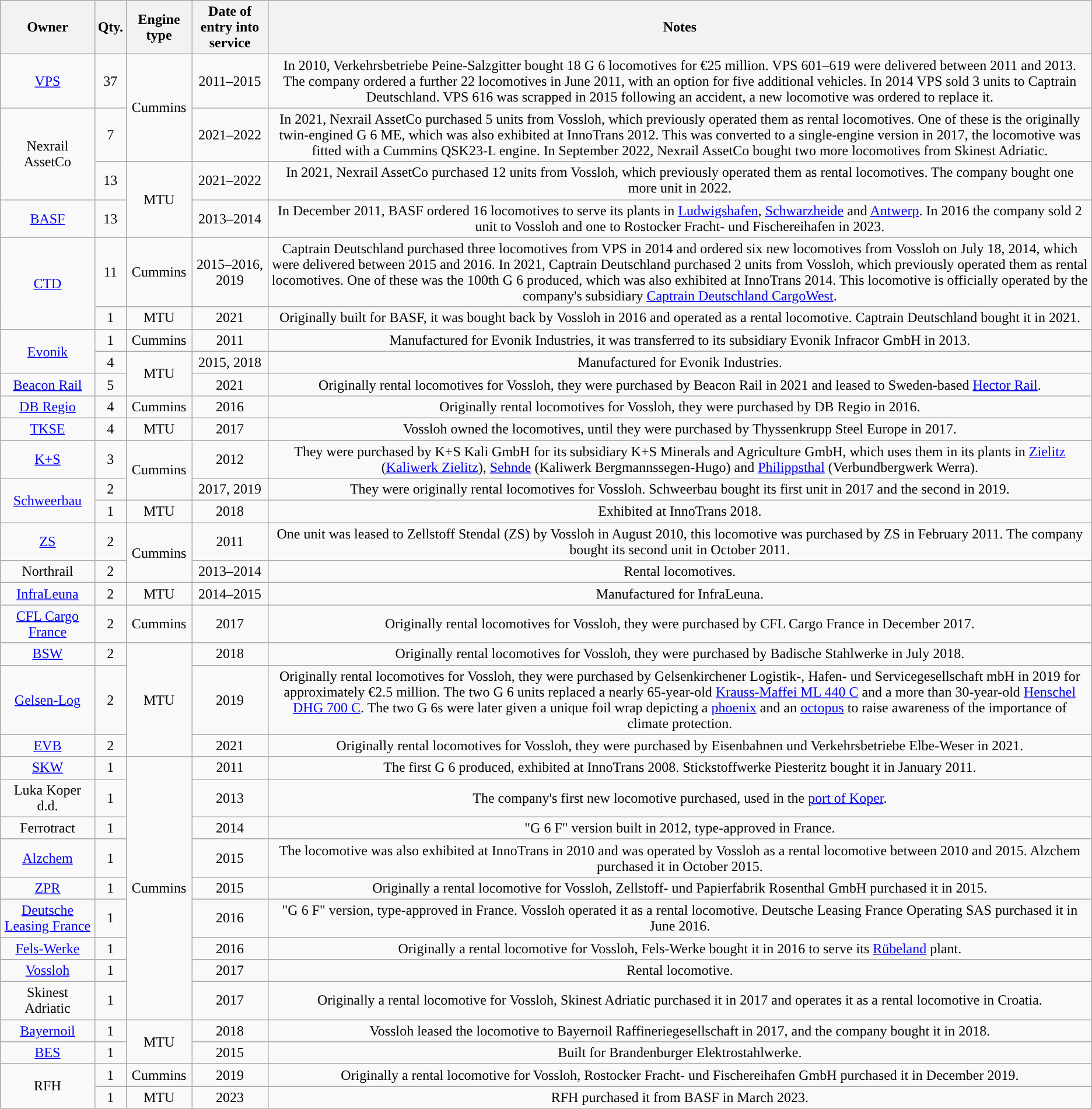<table class="wikitable sortable">
<tr align = "center">
<th>Owner</th>
<th>Qty.</th>
<th>Engine type</th>
<th>Date of entry into service</th>
<th class="unsortable">Notes</th>
</tr>
<tr align = "center">
<td><a href='#'>VPS</a></td>
<td>37</td>
<td rowspan="2">Cummins</td>
<td>2011–2015</td>
<td>In 2010, Verkehrsbetriebe Peine-Salzgitter bought 18 G 6 locomotives for €25 million. VPS 601–619 were delivered between 2011 and 2013. The company ordered a further 22 locomotives in June 2011, with an option for five additional vehicles. In 2014 VPS sold 3 units to Captrain Deutschland. VPS 616 was scrapped in 2015 following an accident, a new locomotive was ordered to replace it.</td>
</tr>
<tr align = "center">
<td rowspan="2">Nexrail AssetCo</td>
<td>7</td>
<td>2021–2022</td>
<td>In 2021, Nexrail AssetCo purchased 5 units from Vossloh, which previously operated them as rental locomotives. One of these is the originally twin-engined G 6 ME, which was also exhibited at InnoTrans 2012. This was converted to a single-engine version in 2017, the locomotive was fitted with a Cummins QSK23-L engine. In September 2022, Nexrail AssetCo bought two more locomotives from Skinest Adriatic.</td>
</tr>
<tr align = "center">
<td>13</td>
<td rowspan="2">MTU</td>
<td>2021–2022</td>
<td>In 2021, Nexrail AssetCo purchased 12 units from Vossloh, which previously operated them as rental locomotives. The company bought one more unit in 2022.</td>
</tr>
<tr align = "center">
<td><a href='#'>BASF</a></td>
<td>13</td>
<td>2013–2014</td>
<td>In December 2011, BASF ordered 16 locomotives to serve its plants in <a href='#'>Ludwigshafen</a>, <a href='#'>Schwarzheide</a> and <a href='#'>Antwerp</a>. In 2016 the company sold 2 unit to Vossloh and one to Rostocker Fracht- und Fischereihafen in 2023.</td>
</tr>
<tr align = "center">
<td rowspan="2"><a href='#'>CTD</a></td>
<td>11</td>
<td>Cummins</td>
<td>2015–2016, 2019</td>
<td>Captrain Deutschland purchased three locomotives from VPS in 2014 and ordered six new locomotives from Vossloh on July 18, 2014, which were delivered between 2015 and 2016. In 2021, Captrain Deutschland purchased 2 units from Vossloh, which previously operated them as rental locomotives. One of these was the 100th G 6 produced, which was also exhibited at InnoTrans 2014. This locomotive is officially operated by the company's subsidiary <a href='#'>Captrain Deutschland CargoWest</a>.</td>
</tr>
<tr align = "center">
<td>1</td>
<td>MTU</td>
<td>2021</td>
<td>Originally built for BASF, it was bought back by Vossloh in 2016 and operated as a rental locomotive. Captrain Deutschland bought it in 2021.</td>
</tr>
<tr align = "center">
<td rowspan="2"><a href='#'>Evonik</a></td>
<td>1</td>
<td>Cummins</td>
<td>2011</td>
<td>Manufactured for Evonik Industries, it was transferred to its subsidiary Evonik Infracor GmbH in 2013.</td>
</tr>
<tr align = "center">
<td>4</td>
<td rowspan="2">MTU</td>
<td>2015, 2018</td>
<td>Manufactured for Evonik Industries.</td>
</tr>
<tr align = "center">
<td><a href='#'>Beacon Rail</a></td>
<td>5</td>
<td>2021</td>
<td>Originally rental locomotives for Vossloh, they were purchased by Beacon Rail in 2021 and leased to Sweden-based <a href='#'>Hector Rail</a>.</td>
</tr>
<tr align = "center">
<td><a href='#'>DB Regio</a></td>
<td>4</td>
<td>Cummins</td>
<td>2016</td>
<td>Originally rental locomotives for Vossloh, they were purchased by DB Regio in 2016.</td>
</tr>
<tr align = "center">
<td><a href='#'>TKSE</a></td>
<td>4</td>
<td>MTU</td>
<td>2017</td>
<td>Vossloh owned the locomotives, until they were purchased by Thyssenkrupp Steel Europe in 2017.</td>
</tr>
<tr align = "center">
<td><a href='#'>K+S</a></td>
<td>3</td>
<td rowspan="2">Cummins</td>
<td>2012</td>
<td>They were purchased by K+S Kali GmbH for its subsidiary K+S Minerals and Agriculture GmbH, which uses them in its plants in <a href='#'>Zielitz</a> (<a href='#'>Kaliwerk Zielitz</a>), <a href='#'>Sehnde</a> (Kaliwerk Bergmannssegen-Hugo) and <a href='#'>Philippsthal</a> (Verbundbergwerk Werra).</td>
</tr>
<tr align = "center">
<td rowspan="2"><a href='#'>Schweerbau</a></td>
<td>2</td>
<td>2017, 2019</td>
<td>They were originally rental locomotives for Vossloh. Schweerbau bought its first unit in 2017 and the second in 2019.</td>
</tr>
<tr align = "center">
<td>1</td>
<td>MTU</td>
<td>2018</td>
<td>Exhibited at InnoTrans 2018.</td>
</tr>
<tr align = "center">
<td><a href='#'>ZS</a></td>
<td>2</td>
<td rowspan="2">Cummins</td>
<td>2011</td>
<td>One unit was leased to Zellstoff Stendal (ZS) by Vossloh in August 2010, this locomotive was purchased by ZS in February 2011. The company bought its second unit in October 2011.</td>
</tr>
<tr align = "center">
<td>Northrail</td>
<td>2</td>
<td>2013–2014</td>
<td>Rental locomotives.</td>
</tr>
<tr align = "center">
<td><a href='#'>InfraLeuna</a></td>
<td>2</td>
<td>MTU</td>
<td>2014–2015</td>
<td>Manufactured for InfraLeuna.</td>
</tr>
<tr align = "center">
<td><a href='#'>CFL Cargo France</a></td>
<td>2</td>
<td>Cummins</td>
<td>2017</td>
<td>Originally rental locomotives for Vossloh, they were purchased by CFL Cargo France in December 2017.</td>
</tr>
<tr align = "center">
<td><a href='#'>BSW</a></td>
<td>2</td>
<td rowspan="3">MTU</td>
<td>2018</td>
<td>Originally rental locomotives for Vossloh, they were purchased by Badische Stahlwerke in July 2018.</td>
</tr>
<tr align = "center">
<td><a href='#'>Gelsen-Log</a></td>
<td>2</td>
<td>2019</td>
<td>Originally rental locomotives for Vossloh, they were purchased by Gelsenkirchener Logistik-, Hafen- und Servicegesellschaft mbH in 2019 for approximately €2.5 million. The two G 6 units replaced a nearly 65-year-old <a href='#'>Krauss-Maffei ML 440 C</a> and a more than 30-year-old <a href='#'>Henschel DHG 700 C</a>. The two G 6s were later given a unique foil wrap depicting a <a href='#'>phoenix</a> and an <a href='#'>octopus</a> to raise awareness of the importance of climate protection.</td>
</tr>
<tr align = "center">
<td><a href='#'>EVB</a></td>
<td>2</td>
<td>2021</td>
<td>Originally rental locomotives for Vossloh, they were purchased by Eisenbahnen und Verkehrsbetriebe Elbe-Weser in 2021.</td>
</tr>
<tr align = "center">
<td><a href='#'>SKW</a></td>
<td>1</td>
<td rowspan="9">Cummins</td>
<td>2011</td>
<td>The first G 6 produced, exhibited at InnoTrans 2008. Stickstoffwerke Piesteritz bought it in January 2011.</td>
</tr>
<tr align = "center">
<td>Luka Koper d.d.</td>
<td>1</td>
<td>2013</td>
<td>The company's first new locomotive purchased, used in the <a href='#'>port of Koper</a>.</td>
</tr>
<tr align = "center">
<td>Ferrotract</td>
<td>1</td>
<td>2014</td>
<td>"G 6 F" version built in 2012, type-approved in France.</td>
</tr>
<tr align = "center">
<td><a href='#'>Alzchem</a></td>
<td>1</td>
<td>2015</td>
<td>The locomotive was also exhibited at InnoTrans in 2010 and was operated by Vossloh as a rental locomotive between 2010 and 2015. Alzchem purchased it in October 2015.</td>
</tr>
<tr align = "center">
<td><a href='#'>ZPR</a></td>
<td>1</td>
<td>2015</td>
<td>Originally a rental locomotive for Vossloh, Zellstoff- und Papierfabrik Rosenthal GmbH purchased it in 2015.</td>
</tr>
<tr align = "center">
<td><a href='#'>Deutsche Leasing France</a></td>
<td>1</td>
<td>2016</td>
<td>"G 6 F" version, type-approved in France. Vossloh operated it as a rental locomotive. Deutsche Leasing France Operating SAS purchased it in June 2016.</td>
</tr>
<tr align = "center">
<td><a href='#'>Fels-Werke</a></td>
<td>1</td>
<td>2016</td>
<td>Originally a rental locomotive for Vossloh, Fels-Werke bought it in 2016 to serve its <a href='#'>Rübeland</a> plant.</td>
</tr>
<tr align = "center">
<td><a href='#'>Vossloh</a></td>
<td>1</td>
<td>2017</td>
<td>Rental locomotive.</td>
</tr>
<tr align = "center">
<td>Skinest Adriatic</td>
<td>1</td>
<td>2017</td>
<td>Originally a rental locomotive for Vossloh, Skinest Adriatic purchased it in 2017 and operates it as a rental locomotive in Croatia.</td>
</tr>
<tr align = "center">
<td><a href='#'>Bayernoil</a></td>
<td>1</td>
<td rowspan="2">MTU</td>
<td>2018</td>
<td>Vossloh leased the locomotive to Bayernoil Raffineriegesellschaft in 2017, and the company bought it in 2018.</td>
</tr>
<tr align = "center">
<td><a href='#'>BES</a></td>
<td>1</td>
<td>2015</td>
<td>Built for Brandenburger Elektrostahlwerke.</td>
</tr>
<tr align = "center">
<td rowspan="2">RFH</td>
<td>1</td>
<td>Cummins</td>
<td>2019</td>
<td>Originally a rental locomotive for Vossloh, Rostocker Fracht- und Fischereihafen GmbH purchased it in December 2019.</td>
</tr>
<tr align = "center">
<td>1</td>
<td>MTU</td>
<td>2023</td>
<td>RFH purchased it from BASF in March 2023.</td>
</tr>
</table>
